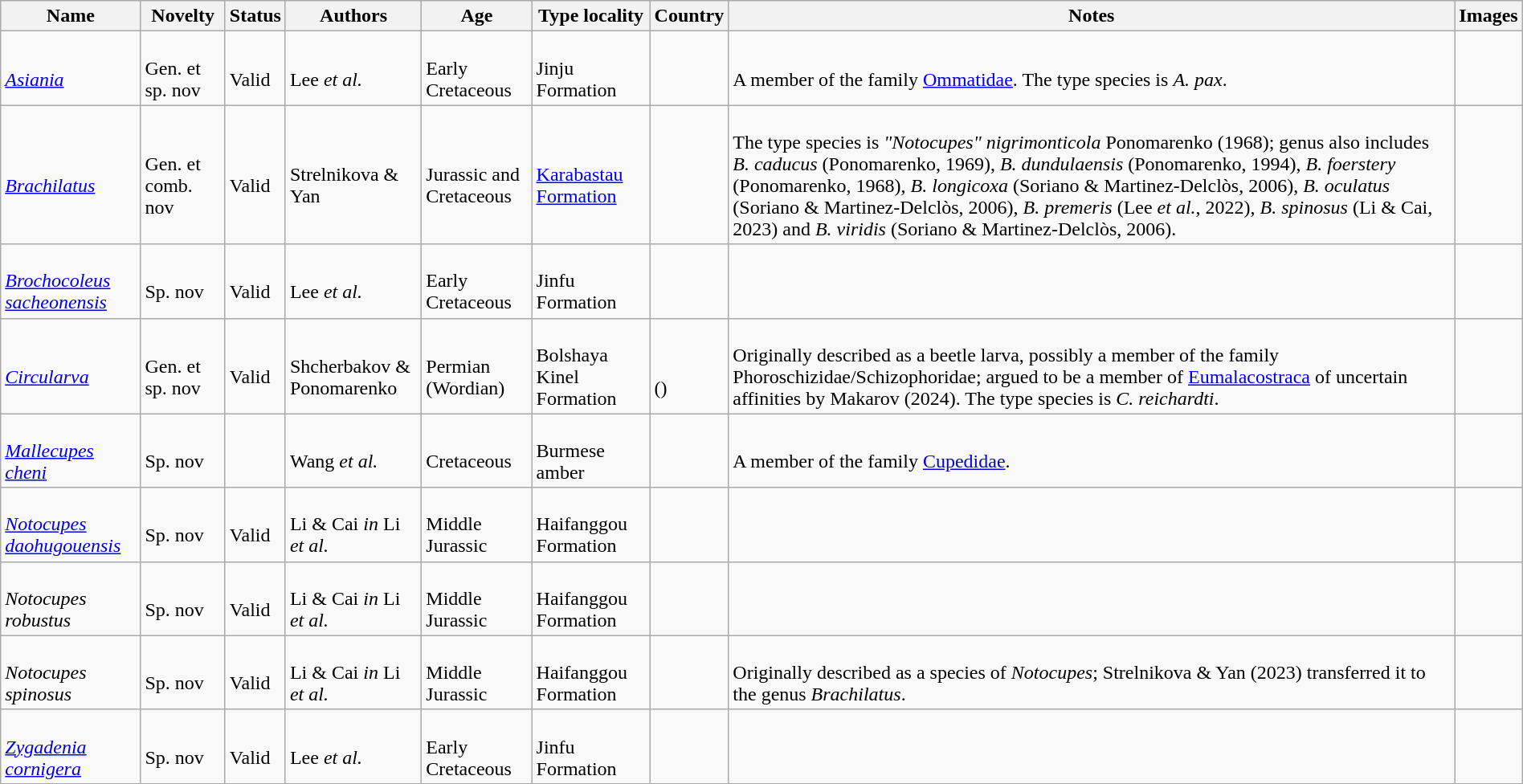<table class="wikitable sortable" align="center" width="100%">
<tr>
<th>Name</th>
<th>Novelty</th>
<th>Status</th>
<th>Authors</th>
<th>Age</th>
<th>Type locality</th>
<th>Country</th>
<th>Notes</th>
<th>Images</th>
</tr>
<tr>
<td><br><em><a href='#'>Asiania</a></em></td>
<td><br>Gen. et sp. nov</td>
<td><br>Valid</td>
<td><br>Lee <em>et al.</em></td>
<td><br>Early Cretaceous</td>
<td><br>Jinju Formation</td>
<td><br></td>
<td><br>A member of the family <a href='#'>Ommatidae</a>. The type species is <em>A. pax</em>.</td>
<td></td>
</tr>
<tr>
<td><br><em><a href='#'>Brachilatus</a></em></td>
<td><br>Gen. et comb. nov</td>
<td><br>Valid</td>
<td><br>Strelnikova & Yan</td>
<td><br>Jurassic and Cretaceous</td>
<td><br><a href='#'>Karabastau Formation</a></td>
<td><br></td>
<td><br>The type species is <em>"Notocupes" nigrimonticola</em> Ponomarenko (1968); genus also includes <em>B. caducus</em> (Ponomarenko, 1969), <em>B. dundulaensis</em> (Ponomarenko, 1994), <em>B. foerstery</em> (Ponomarenko, 1968), <em>B. longicoxa</em> (Soriano & Martinez-Delclòs, 2006), <em>B. oculatus</em> (Soriano & Martinez-Delclòs, 2006), <em>B. premeris</em> (Lee <em>et al.</em>, 2022), <em>B. spinosus</em> (Li & Cai, 2023) and <em>B. viridis</em> (Soriano & Martinez-Delclòs, 2006).</td>
<td></td>
</tr>
<tr>
<td><br><em><a href='#'>Brochocoleus sacheonensis</a></em></td>
<td><br>Sp. nov</td>
<td><br>Valid</td>
<td><br>Lee <em>et al.</em></td>
<td><br>Early Cretaceous</td>
<td><br>Jinfu Formation</td>
<td><br></td>
<td></td>
<td></td>
</tr>
<tr>
<td><br><em><a href='#'>Circularva</a></em></td>
<td><br>Gen. et sp. nov</td>
<td><br>Valid</td>
<td><br>Shcherbakov & Ponomarenko</td>
<td><br>Permian (Wordian)</td>
<td><br>Bolshaya Kinel Formation</td>
<td><br><br>()</td>
<td><br>Originally described as a beetle larva, possibly a member of the family Phoroschizidae/Schizophoridae; argued to be a member of <a href='#'>Eumalacostraca</a> of uncertain affinities by Makarov (2024). The type species is <em>C. reichardti</em>.</td>
<td></td>
</tr>
<tr>
<td><br><em><a href='#'>Mallecupes cheni</a></em></td>
<td><br>Sp. nov</td>
<td></td>
<td><br>Wang <em>et al.</em></td>
<td><br>Cretaceous</td>
<td><br>Burmese amber</td>
<td><br></td>
<td><br>A member of the family <a href='#'>Cupedidae</a>.</td>
<td></td>
</tr>
<tr>
<td><br><em><a href='#'>Notocupes daohugouensis</a></em></td>
<td><br>Sp. nov</td>
<td><br>Valid</td>
<td><br>Li & Cai <em>in</em> Li <em>et al.</em></td>
<td><br>Middle Jurassic</td>
<td><br>Haifanggou Formation</td>
<td><br></td>
<td></td>
<td></td>
</tr>
<tr>
<td><br><em>Notocupes robustus</em></td>
<td><br>Sp. nov</td>
<td><br>Valid</td>
<td><br>Li & Cai <em>in</em> Li <em>et al.</em></td>
<td><br>Middle Jurassic</td>
<td><br>Haifanggou Formation</td>
<td><br></td>
<td></td>
<td></td>
</tr>
<tr>
<td><br><em>Notocupes spinosus</em></td>
<td><br>Sp. nov</td>
<td><br>Valid</td>
<td><br>Li & Cai <em>in</em> Li <em>et al.</em></td>
<td><br>Middle Jurassic</td>
<td><br>Haifanggou Formation</td>
<td><br></td>
<td><br>Originally described as a species of <em>Notocupes</em>; Strelnikova & Yan (2023) transferred it to the genus <em>Brachilatus</em>.</td>
<td></td>
</tr>
<tr>
<td><br><em><a href='#'>Zygadenia cornigera</a></em></td>
<td><br>Sp. nov</td>
<td><br>Valid</td>
<td><br>Lee <em>et al.</em></td>
<td><br>Early Cretaceous</td>
<td><br>Jinfu Formation</td>
<td><br></td>
<td></td>
<td></td>
</tr>
<tr>
</tr>
</table>
